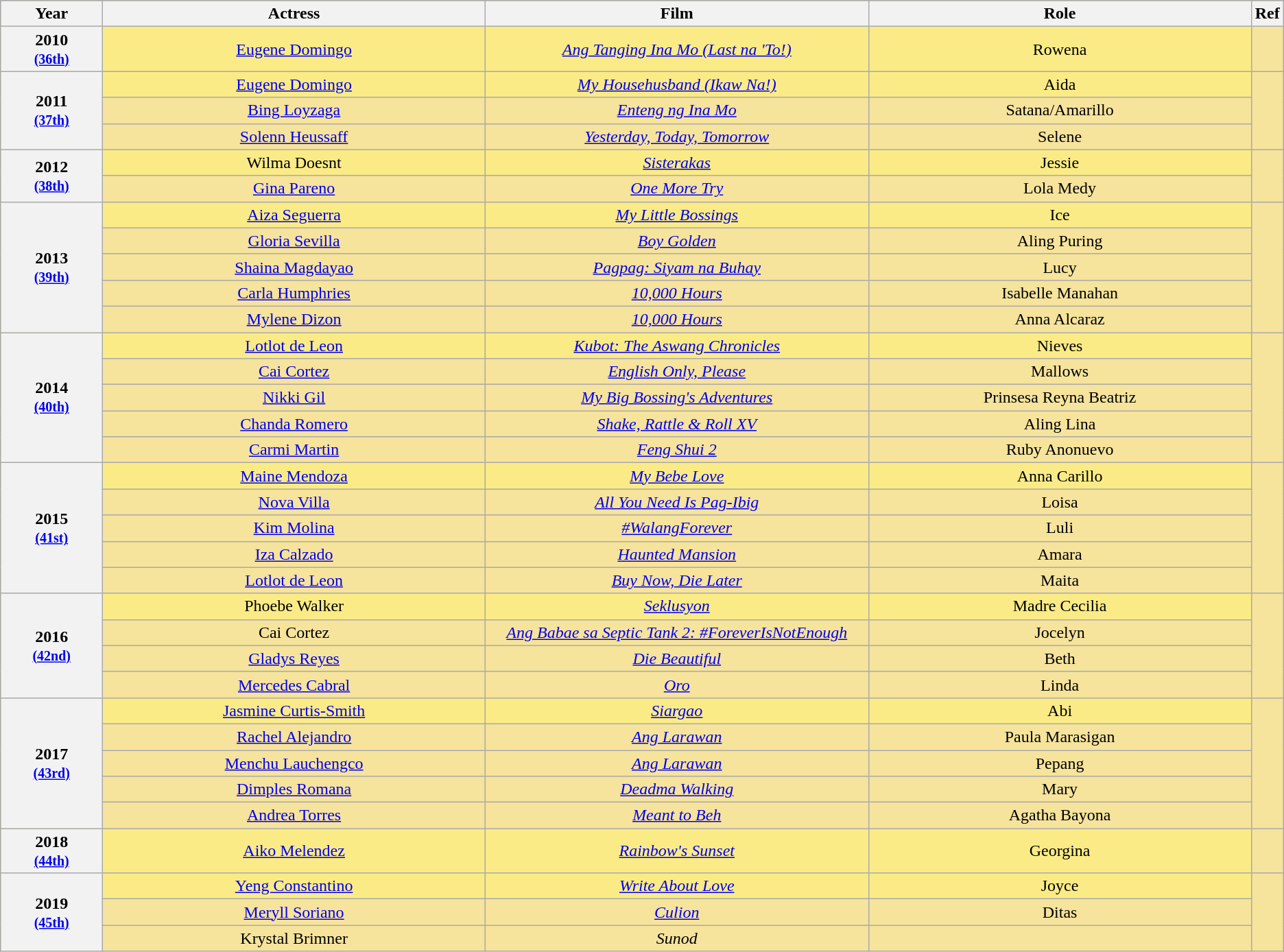<table class="wikitable" rowspan="2" style="text-align:center; background: #f6e39c">
<tr style="background:#bebebe;">
<th scope="col" style="width:8%;">Year</th>
<th scope="col" style="width:30%;">Actress</th>
<th scope="col" style="width:30%;">Film</th>
<th scope="col" style="width:30%;">Role</th>
<th scope="col" style="width:2%;">Ref</th>
</tr>
<tr>
<th scope="row" style="text-align:center">2010 <br><small><a href='#'>(36th)</a> </small></th>
<td style="background:#FAEB86"><a href='#'>Eugene Domingo</a></td>
<td style="background:#FAEB86"><em><a href='#'>Ang Tanging Ina Mo (Last na 'To!)</a></em></td>
<td style="background:#FAEB86">Rowena</td>
<td></td>
</tr>
<tr>
<th scope="row" style="text-align:center" rowspan=3>2011 <br><small><a href='#'>(37th)</a> </small></th>
<td style="background:#FAEB86"><a href='#'>Eugene Domingo</a></td>
<td style="background:#FAEB86"><em><a href='#'>My Househusband (Ikaw Na!)</a></em></td>
<td style="background:#FAEB86">Aida</td>
<td rowspan=3></td>
</tr>
<tr>
<td><a href='#'>Bing Loyzaga</a></td>
<td><em><a href='#'>Enteng ng Ina Mo</a></em></td>
<td>Satana/Amarillo</td>
</tr>
<tr>
<td><a href='#'>Solenn Heussaff</a></td>
<td><em><a href='#'>Yesterday, Today, Tomorrow</a></em></td>
<td>Selene</td>
</tr>
<tr>
<th scope="row" style="text-align:center" rowspan=2>2012 <br><small><a href='#'>(38th)</a> </small></th>
<td style="background:#FAEB86">Wilma Doesnt</td>
<td style="background:#FAEB86"><em><a href='#'>Sisterakas</a></em></td>
<td style="background:#FAEB86">Jessie</td>
<td rowspan=2></td>
</tr>
<tr>
<td><a href='#'>Gina Pareno</a></td>
<td><em><a href='#'>One More Try</a></em></td>
<td>Lola Medy</td>
</tr>
<tr>
<th scope="row" style="text-align:center" rowspan=5>2013 <br><small><a href='#'>(39th)</a> </small></th>
<td style="background:#FAEB86"><a href='#'>Aiza Seguerra</a></td>
<td style="background:#FAEB86"><em><a href='#'>My Little Bossings</a></em></td>
<td style="background:#FAEB86">Ice</td>
<td rowspan=5></td>
</tr>
<tr>
<td><a href='#'>Gloria Sevilla</a></td>
<td><em><a href='#'>Boy Golden</a></em></td>
<td>Aling Puring</td>
</tr>
<tr>
<td><a href='#'>Shaina Magdayao</a></td>
<td><em><a href='#'>Pagpag: Siyam na Buhay</a></em></td>
<td>Lucy</td>
</tr>
<tr>
<td><a href='#'>Carla Humphries</a></td>
<td><em><a href='#'>10,000 Hours</a></em></td>
<td>Isabelle Manahan</td>
</tr>
<tr>
<td><a href='#'>Mylene Dizon</a></td>
<td><em><a href='#'>10,000 Hours</a></em></td>
<td>Anna Alcaraz</td>
</tr>
<tr>
<th scope="row" style="text-align:center" rowspan=5>2014 <br><small><a href='#'>(40th)</a> </small></th>
<td style="background:#FAEB86"><a href='#'>Lotlot de Leon</a></td>
<td style="background:#FAEB86"><em><a href='#'>Kubot: The Aswang Chronicles</a></em></td>
<td style="background:#FAEB86">Nieves</td>
<td rowspan=5></td>
</tr>
<tr>
<td><a href='#'>Cai Cortez</a></td>
<td><em><a href='#'>English Only, Please</a></em></td>
<td>Mallows</td>
</tr>
<tr>
<td><a href='#'>Nikki Gil</a></td>
<td><em><a href='#'>My Big Bossing's Adventures</a></em></td>
<td>Prinsesa Reyna Beatriz</td>
</tr>
<tr>
<td><a href='#'>Chanda Romero</a></td>
<td><em><a href='#'>Shake, Rattle & Roll XV</a></em></td>
<td>Aling Lina</td>
</tr>
<tr>
<td><a href='#'>Carmi Martin</a></td>
<td><em><a href='#'>Feng Shui 2</a></em></td>
<td>Ruby Anonuevo</td>
</tr>
<tr>
<th scope="row" style="text-align:center" rowspan=5>2015 <br><small><a href='#'>(41st)</a> </small></th>
<td style="background:#FAEB86"><a href='#'>Maine Mendoza</a></td>
<td style="background:#FAEB86"><em><a href='#'>My Bebe Love</a></em></td>
<td style="background:#FAEB86">Anna Carillo</td>
<td rowspan=5></td>
</tr>
<tr>
<td><a href='#'>Nova Villa</a></td>
<td><em><a href='#'>All You Need Is Pag-Ibig</a></em></td>
<td>Loisa</td>
</tr>
<tr>
<td><a href='#'>Kim Molina</a></td>
<td><em><a href='#'>#WalangForever</a></em></td>
<td>Luli</td>
</tr>
<tr>
<td><a href='#'>Iza Calzado</a></td>
<td><em><a href='#'>Haunted Mansion</a></em></td>
<td>Amara</td>
</tr>
<tr>
<td><a href='#'>Lotlot de Leon</a></td>
<td><em><a href='#'>Buy Now, Die Later</a></em></td>
<td>Maita</td>
</tr>
<tr>
<th scope="row" style="text-align:center" rowspan=4>2016 <br><small><a href='#'>(42nd)</a> </small></th>
<td style="background:#FAEB86">Phoebe Walker</td>
<td style="background:#FAEB86"><em><a href='#'>Seklusyon</a></em></td>
<td style="background:#FAEB86">Madre Cecilia</td>
<td rowspan=4></td>
</tr>
<tr>
<td>Cai Cortez</td>
<td><em><a href='#'>Ang Babae sa Septic Tank 2: #ForeverIsNotEnough</a></em></td>
<td>Jocelyn</td>
</tr>
<tr>
<td><a href='#'>Gladys Reyes</a></td>
<td><em><a href='#'>Die Beautiful</a></em></td>
<td>Beth</td>
</tr>
<tr>
<td><a href='#'>Mercedes Cabral</a></td>
<td><em><a href='#'>Oro</a></em></td>
<td>Linda</td>
</tr>
<tr>
<th scope="row" style="text-align:center" rowspan=5>2017 <br><small><a href='#'>(43rd)</a> </small></th>
<td style="background:#FAEB86"><a href='#'>Jasmine Curtis-Smith</a></td>
<td style="background:#FAEB86"><em><a href='#'>Siargao</a></em></td>
<td style="background:#FAEB86">Abi</td>
<td rowspan=5></td>
</tr>
<tr>
<td><a href='#'>Rachel Alejandro</a></td>
<td><em><a href='#'>Ang Larawan</a></em></td>
<td>Paula Marasigan</td>
</tr>
<tr>
<td><a href='#'>Menchu Lauchengco</a></td>
<td><em><a href='#'>Ang Larawan</a></em></td>
<td>Pepang</td>
</tr>
<tr>
<td><a href='#'>Dimples Romana</a></td>
<td><em><a href='#'>Deadma Walking</a></em></td>
<td>Mary</td>
</tr>
<tr>
<td><a href='#'>Andrea Torres</a></td>
<td><em><a href='#'>Meant to Beh</a></em></td>
<td>Agatha Bayona</td>
</tr>
<tr>
<th scope="row" style="text-align:center">2018 <br><small><a href='#'>(44th)</a> </small></th>
<td style="background:#FAEB86"><a href='#'>Aiko Melendez</a></td>
<td style="background:#FAEB86"><em><a href='#'>Rainbow's Sunset</a></em></td>
<td style="background:#FAEB86">Georgina</td>
<td></td>
</tr>
<tr>
<th scope="row" style="text-align:center" rowspan=3>2019 <br><small><a href='#'>(45th)</a> </small></th>
<td style="background:#FAEB86"><a href='#'>Yeng Constantino</a></td>
<td style="background:#FAEB86"><em><a href='#'>Write About Love</a></em></td>
<td style="background:#FAEB86">Joyce</td>
<td rowspan=3></td>
</tr>
<tr>
<td><a href='#'>Meryll Soriano</a></td>
<td><em><a href='#'>Culion</a></em></td>
<td>Ditas</td>
</tr>
<tr>
<td>Krystal Brimner</td>
<td><em>Sunod</em></td>
<td></td>
</tr>
</table>
